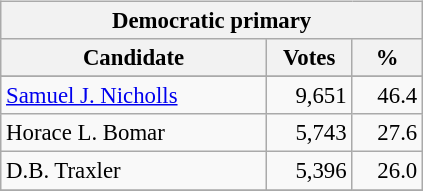<table class="wikitable" align="left" style="margin: 1em 1em 1em 0; font-size: 95%;">
<tr>
<th colspan="3">Democratic primary</th>
</tr>
<tr>
<th colspan="1" style="width: 170px">Candidate</th>
<th style="width: 50px">Votes</th>
<th style="width: 40px">%</th>
</tr>
<tr>
</tr>
<tr>
<td><a href='#'>Samuel J. Nicholls</a></td>
<td align="right">9,651</td>
<td align="right">46.4</td>
</tr>
<tr>
<td>Horace L. Bomar</td>
<td align="right">5,743</td>
<td align="right">27.6</td>
</tr>
<tr>
<td>D.B. Traxler</td>
<td align="right">5,396</td>
<td align="right">26.0</td>
</tr>
<tr>
</tr>
</table>
